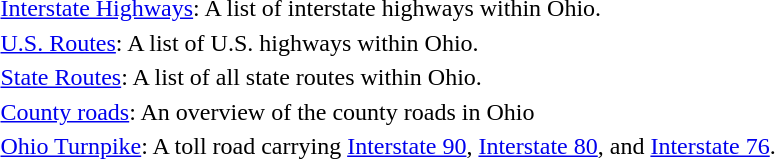<table class="toccolours" cellspacing="3px" style="margin: 0 0 1em 1em; text-align:left;">
<tr>
<td></td>
<td><a href='#'>Interstate Highways</a>: A list of interstate highways within Ohio.</td>
</tr>
<tr>
<td></td>
<td><a href='#'>U.S. Routes</a>: A list of U.S. highways within Ohio.</td>
</tr>
<tr>
<td></td>
<td><a href='#'>State Routes</a>: A list of all state routes within Ohio.</td>
</tr>
<tr>
<td></td>
<td><a href='#'>County roads</a>: An overview of the county roads in Ohio</td>
</tr>
<tr>
<td></td>
<td><a href='#'>Ohio Turnpike</a>: A toll road carrying <a href='#'>Interstate 90</a>, <a href='#'>Interstate 80</a>, and <a href='#'>Interstate 76</a>.</td>
</tr>
</table>
